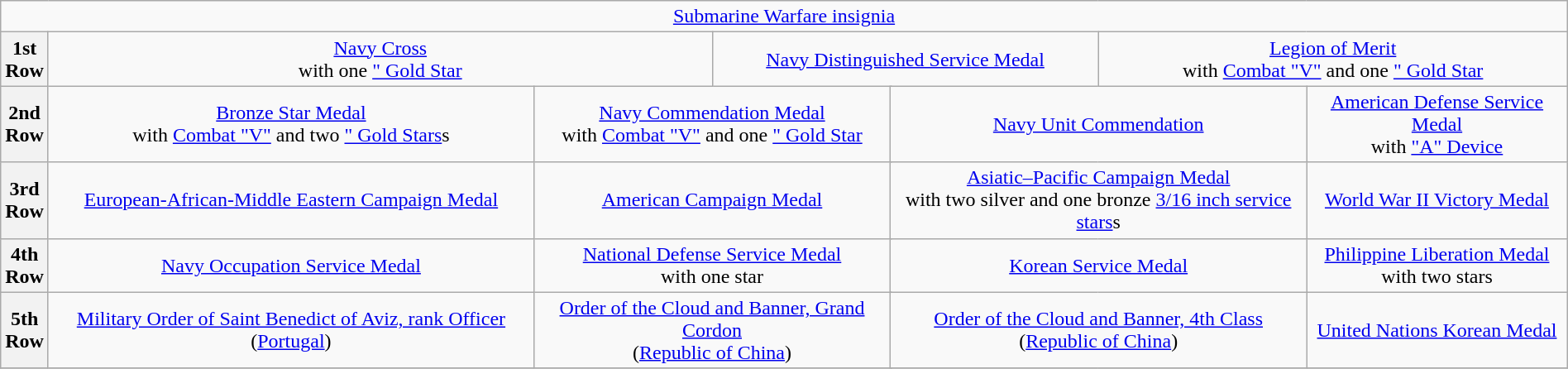<table class="wikitable" style="margin:1em auto; text-align:center;">
<tr>
<td colspan="17"><a href='#'>Submarine Warfare insignia</a></td>
</tr>
<tr>
<th>1st<br> Row</th>
<td colspan="6"><a href='#'>Navy Cross</a> <br>with one <a href='#'>" Gold Star</a></td>
<td colspan="5"><a href='#'>Navy Distinguished Service Medal</a></td>
<td colspan="7"><a href='#'>Legion of Merit</a> <br>with <a href='#'>Combat "V"</a> and one <a href='#'>" Gold Star</a></td>
</tr>
<tr>
<th>2nd<br> Row</th>
<td colspan="4"><a href='#'>Bronze Star Medal</a> <br>with <a href='#'>Combat "V"</a> and two <a href='#'>" Gold Stars</a>s</td>
<td colspan="4"><a href='#'>Navy Commendation Medal</a> <br>with <a href='#'>Combat "V"</a> and one <a href='#'>" Gold Star</a></td>
<td colspan="4"><a href='#'>Navy Unit Commendation</a></td>
<td colspan="4"><a href='#'>American Defense Service Medal</a> <br>with <a href='#'>"A" Device</a></td>
</tr>
<tr>
<th>3rd<br> Row</th>
<td colspan="4"><a href='#'>European-African-Middle Eastern Campaign Medal</a></td>
<td colspan="4"><a href='#'>American Campaign Medal</a></td>
<td colspan="4"><a href='#'>Asiatic–Pacific Campaign Medal</a> <br>with two silver and one bronze <a href='#'>3/16 inch service stars</a>s</td>
<td colspan="4"><a href='#'>World War II Victory Medal</a></td>
</tr>
<tr>
<th>4th<br> Row</th>
<td colspan="4"><a href='#'>Navy Occupation Service Medal</a></td>
<td colspan="4"><a href='#'>National Defense Service Medal</a> <br>with one star</td>
<td colspan="4"><a href='#'>Korean Service Medal</a></td>
<td colspan="4"><a href='#'>Philippine Liberation Medal</a> <br>with two stars</td>
</tr>
<tr>
<th>5th<br> Row</th>
<td colspan="4"><a href='#'>Military Order of Saint Benedict of Aviz, rank Officer</a> (<a href='#'>Portugal</a>)</td>
<td colspan="4"><a href='#'>Order of the Cloud and Banner, Grand Cordon</a> <br>(<a href='#'>Republic of China</a>)</td>
<td colspan="4"><a href='#'>Order of the Cloud and Banner, 4th Class</a> <br>(<a href='#'>Republic of China</a>)</td>
<td colspan="4"><a href='#'>United Nations Korean Medal</a></td>
</tr>
<tr>
</tr>
</table>
